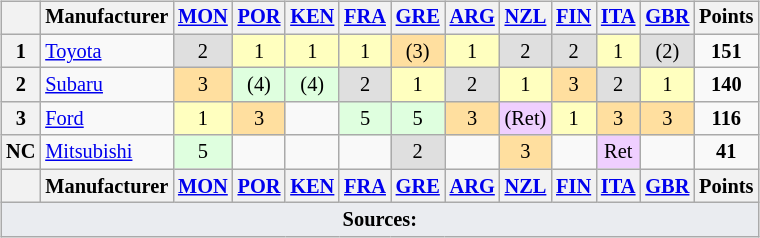<table>
<tr>
<td><br><table class="wikitable" style="font-size: 85%; text-align: center;">
<tr valign="top">
<th valign="middle"></th>
<th valign="middle">Manufacturer</th>
<th><a href='#'>MON</a><br></th>
<th><a href='#'>POR</a><br></th>
<th><a href='#'>KEN</a><br></th>
<th><a href='#'>FRA</a><br></th>
<th><a href='#'>GRE</a><br></th>
<th><a href='#'>ARG</a><br></th>
<th><a href='#'>NZL</a><br></th>
<th><a href='#'>FIN</a><br></th>
<th><a href='#'>ITA</a><br></th>
<th><a href='#'>GBR</a><br></th>
<th valign="middle">Points</th>
</tr>
<tr>
<th>1</th>
<td align=left> <a href='#'>Toyota</a></td>
<td style="background:#dfdfdf;">2</td>
<td style="background:#ffffbf;">1</td>
<td style="background:#ffffbf;">1</td>
<td style="background:#ffffbf;">1</td>
<td style="background:#ffdf9f;">(3)</td>
<td style="background:#ffffbf;">1</td>
<td style="background:#dfdfdf;">2</td>
<td style="background:#dfdfdf;">2</td>
<td style="background:#ffffbf;">1</td>
<td style="background:#dfdfdf;">(2)</td>
<td><strong>151</strong></td>
</tr>
<tr>
<th>2</th>
<td align=left> <a href='#'>Subaru</a></td>
<td style="background:#ffdf9f;">3</td>
<td style="background:#dfffdf;">(4)</td>
<td style="background:#dfffdf;">(4)</td>
<td style="background:#dfdfdf;">2</td>
<td style="background:#ffffbf;">1</td>
<td style="background:#dfdfdf;">2</td>
<td style="background:#ffffbf;">1</td>
<td style="background:#ffdf9f;">3</td>
<td style="background:#dfdfdf;">2</td>
<td style="background:#ffffbf;">1</td>
<td><strong>140</strong></td>
</tr>
<tr>
<th>3</th>
<td align=left> <a href='#'>Ford</a></td>
<td style="background:#ffffbf;">1</td>
<td style="background:#ffdf9f;">3</td>
<td></td>
<td style="background:#dfffdf;">5</td>
<td style="background:#dfffdf;">5</td>
<td style="background:#ffdf9f;">3</td>
<td style="background:#efcfff;">(Ret)</td>
<td style="background:#ffffbf;">1</td>
<td style="background:#ffdf9f;">3</td>
<td style="background:#ffdf9f;">3</td>
<td><strong>116</strong></td>
</tr>
<tr>
<th>NC</th>
<td align=left> <a href='#'>Mitsubishi</a></td>
<td style="background:#dfffdf;">5</td>
<td></td>
<td></td>
<td></td>
<td style="background:#dfdfdf;">2</td>
<td></td>
<td style="background:#ffdf9f;">3</td>
<td></td>
<td style="background:#efcfff;">Ret</td>
<td></td>
<td><strong>41</strong></td>
</tr>
<tr>
<th valign="middle"></th>
<th valign="middle">Manufacturer</th>
<th><a href='#'>MON</a><br></th>
<th><a href='#'>POR</a><br></th>
<th><a href='#'>KEN</a><br></th>
<th><a href='#'>FRA</a><br></th>
<th><a href='#'>GRE</a><br></th>
<th><a href='#'>ARG</a><br></th>
<th><a href='#'>NZL</a><br></th>
<th><a href='#'>FIN</a><br></th>
<th><a href='#'>ITA</a><br></th>
<th><a href='#'>GBR</a><br></th>
<th valign="middle">Points</th>
</tr>
<tr>
<td colspan="14" style="background-color:#EAECF0;text-align:center"><strong>Sources:</strong></td>
</tr>
</table>
</td>
</tr>
</table>
